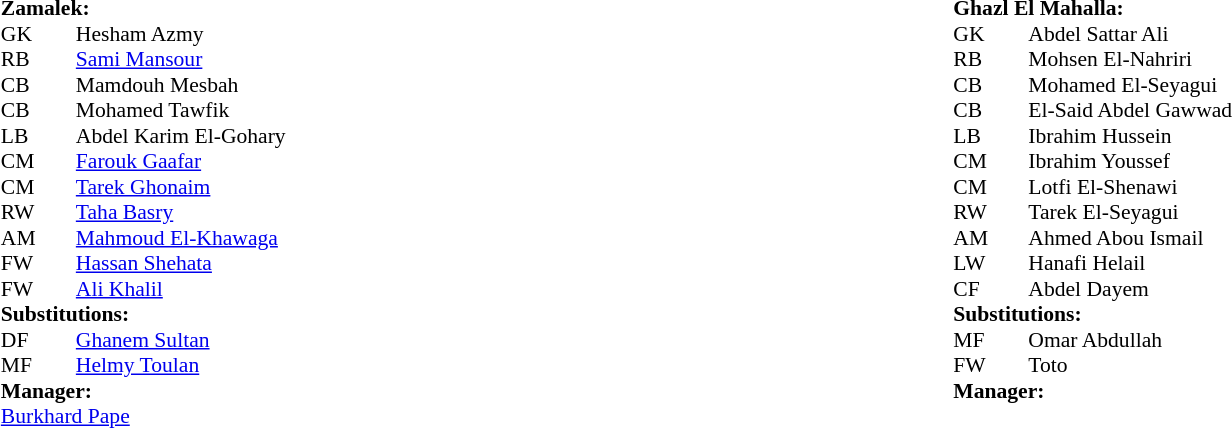<table width="100%">
<tr>
<td valign="top" width="50%"><br><table style="font-size: 90%" cellspacing="0" cellpadding="0" align=center>
<tr>
<td colspan=4><strong>Zamalek:</strong></td>
</tr>
<tr>
<th width="25"></th>
<th width="25"></th>
</tr>
<tr>
<td>GK</td>
<td><strong></strong></td>
<td> Hesham Azmy</td>
</tr>
<tr>
<td>RB</td>
<td><strong></strong></td>
<td> <a href='#'>Sami Mansour</a></td>
</tr>
<tr>
<td>CB</td>
<td><strong></strong></td>
<td> Mamdouh Mesbah</td>
<td></td>
<td></td>
</tr>
<tr>
<td>CB</td>
<td><strong></strong></td>
<td> Mohamed Tawfik</td>
</tr>
<tr>
<td>LB</td>
<td><strong></strong></td>
<td> Abdel Karim El-Gohary</td>
</tr>
<tr>
<td>CM</td>
<td><strong></strong></td>
<td> <a href='#'>Farouk Gaafar</a></td>
</tr>
<tr>
<td>CM</td>
<td><strong></strong></td>
<td> <a href='#'>Tarek Ghonaim</a></td>
</tr>
<tr>
<td>RW</td>
<td><strong></strong></td>
<td> <a href='#'>Taha Basry</a></td>
</tr>
<tr>
<td>AM</td>
<td><strong></strong></td>
<td> <a href='#'>Mahmoud El-Khawaga</a></td>
<td></td>
<td></td>
</tr>
<tr>
<td>FW</td>
<td><strong></strong></td>
<td> <a href='#'>Hassan Shehata</a></td>
</tr>
<tr>
<td>FW</td>
<td><strong></strong></td>
<td> <a href='#'>Ali Khalil</a></td>
</tr>
<tr>
<td colspan=3><strong>Substitutions:</strong></td>
</tr>
<tr>
<td>DF</td>
<td><strong></strong></td>
<td> <a href='#'>Ghanem Sultan</a></td>
<td></td>
<td></td>
</tr>
<tr>
<td>MF</td>
<td><strong></strong></td>
<td> <a href='#'>Helmy Toulan</a></td>
<td></td>
<td></td>
</tr>
<tr>
<td colspan=3><strong>Manager:</strong></td>
</tr>
<tr>
<td colspan=3> <a href='#'>Burkhard Pape</a></td>
</tr>
</table>
</td>
<td valign="top"></td>
<td valign="top" width="50%"><br><table style="font-size: 90%" cellspacing="0" cellpadding="0" align="center">
<tr>
<td colspan=4><strong>Ghazl El Mahalla:</strong></td>
</tr>
<tr>
<th width=25></th>
<th width=25></th>
</tr>
<tr>
<td>GK</td>
<td><strong></strong></td>
<td> Abdel Sattar Ali</td>
</tr>
<tr>
<td>RB</td>
<td><strong></strong></td>
<td> Mohsen El-Nahriri</td>
</tr>
<tr>
<td>CB</td>
<td><strong></strong></td>
<td> Mohamed El-Seyagui</td>
</tr>
<tr>
<td>CB</td>
<td><strong></strong></td>
<td> El-Said Abdel Gawwad</td>
</tr>
<tr>
<td>LB</td>
<td><strong></strong></td>
<td> Ibrahim Hussein</td>
</tr>
<tr>
<td>CM</td>
<td><strong></strong></td>
<td> Ibrahim Youssef</td>
</tr>
<tr>
<td>CM</td>
<td><strong></strong></td>
<td> Lotfi El-Shenawi</td>
</tr>
<tr>
<td>RW</td>
<td><strong></strong></td>
<td> Tarek El-Seyagui</td>
<td></td>
<td></td>
</tr>
<tr>
<td>AM</td>
<td><strong></strong></td>
<td> Ahmed Abou Ismail</td>
</tr>
<tr>
<td>LW</td>
<td><strong></strong></td>
<td> Hanafi Helail</td>
<td></td>
<td></td>
</tr>
<tr>
<td>CF</td>
<td><strong></strong></td>
<td> Abdel Dayem</td>
</tr>
<tr>
<td colspan=3><strong>Substitutions:</strong></td>
</tr>
<tr>
<td>MF</td>
<td><strong></strong></td>
<td> Omar Abdullah</td>
<td></td>
<td></td>
</tr>
<tr>
<td>FW</td>
<td><strong></strong></td>
<td> Toto</td>
<td></td>
<td></td>
</tr>
<tr>
<td colspan=3><strong>Manager:</strong></td>
</tr>
<tr>
<td colspan=3></td>
</tr>
</table>
</td>
</tr>
</table>
